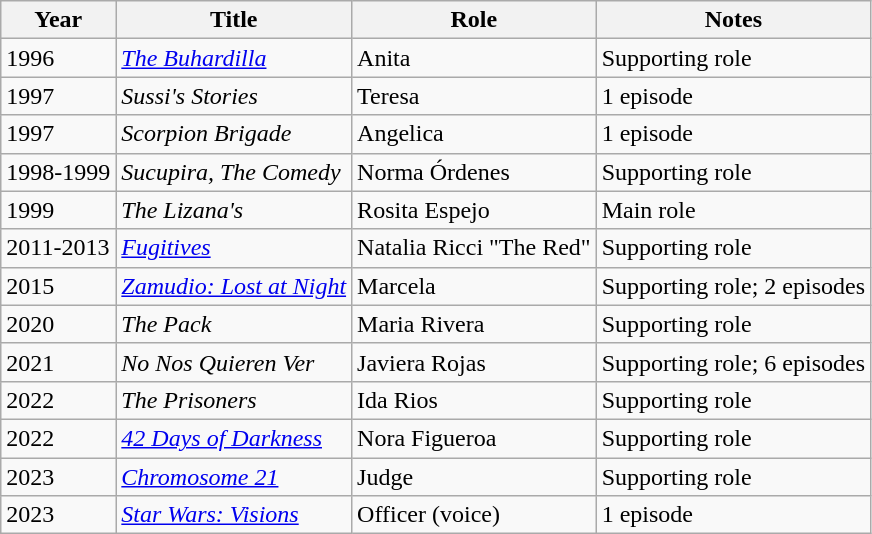<table class="wikitable sortable">
<tr>
<th>Year</th>
<th>Title</th>
<th>Role</th>
<th>Notes</th>
</tr>
<tr>
<td>1996</td>
<td><em><a href='#'>The Buhardilla</a></em></td>
<td>Anita</td>
<td>Supporting role</td>
</tr>
<tr>
<td>1997</td>
<td><em>Sussi's Stories</em></td>
<td>Teresa</td>
<td>1 episode</td>
</tr>
<tr>
<td>1997</td>
<td><em>Scorpion Brigade</em></td>
<td>Angelica</td>
<td>1 episode</td>
</tr>
<tr>
<td>1998-1999</td>
<td><em>Sucupira, The Comedy</em></td>
<td>Norma Órdenes</td>
<td>Supporting role</td>
</tr>
<tr>
<td>1999</td>
<td><em>The Lizana's</em></td>
<td>Rosita Espejo</td>
<td>Main role</td>
</tr>
<tr>
<td>2011-2013</td>
<td><em><a href='#'>Fugitives</a></em></td>
<td>Natalia Ricci "The Red"</td>
<td>Supporting role</td>
</tr>
<tr>
<td>2015</td>
<td><em><a href='#'>Zamudio: Lost at Night</a></em></td>
<td>Marcela</td>
<td>Supporting role; 2 episodes</td>
</tr>
<tr>
<td>2020</td>
<td><em>The Pack</em></td>
<td>Maria Rivera</td>
<td>Supporting role</td>
</tr>
<tr>
<td>2021</td>
<td><em>No Nos Quieren Ver</em></td>
<td>Javiera Rojas</td>
<td>Supporting role; 6 episodes</td>
</tr>
<tr>
<td>2022</td>
<td><em>The Prisoners</em></td>
<td>Ida Rios</td>
<td>Supporting role</td>
</tr>
<tr>
<td>2022</td>
<td><em><a href='#'>42 Days of Darkness</a></em></td>
<td>Nora Figueroa</td>
<td>Supporting role</td>
</tr>
<tr>
<td>2023</td>
<td><a href='#'><em>Chromosome 21</em></a></td>
<td>Judge</td>
<td>Supporting role</td>
</tr>
<tr>
<td>2023</td>
<td><em><a href='#'>Star Wars: Visions</a></em></td>
<td>Officer (voice)</td>
<td>1 episode</td>
</tr>
</table>
